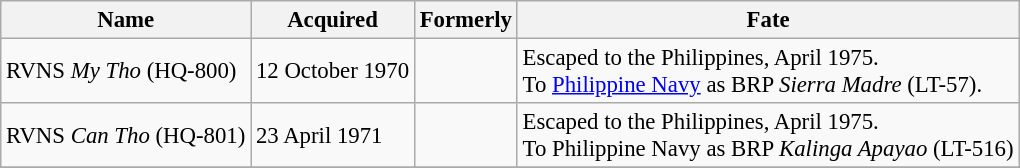<table class="wikitable" style="font-size:95%;">
<tr>
<th>Name</th>
<th>Acquired</th>
<th>Formerly</th>
<th>Fate</th>
</tr>
<tr>
<td>RVNS <em>My Tho</em> (HQ-800)</td>
<td>12 October 1970</td>
<td></td>
<td>Escaped to the Philippines, April 1975.<br>To <a href='#'>Philippine Navy</a> as BRP <em>Sierra Madre</em> (LT-57).</td>
</tr>
<tr>
<td>RVNS <em>Can Tho</em> (HQ-801)</td>
<td>23 April 1971</td>
<td></td>
<td>Escaped to the Philippines, April 1975.<br>To Philippine Navy as BRP <em>Kalinga Apayao</em> (LT-516)</td>
</tr>
<tr>
</tr>
</table>
